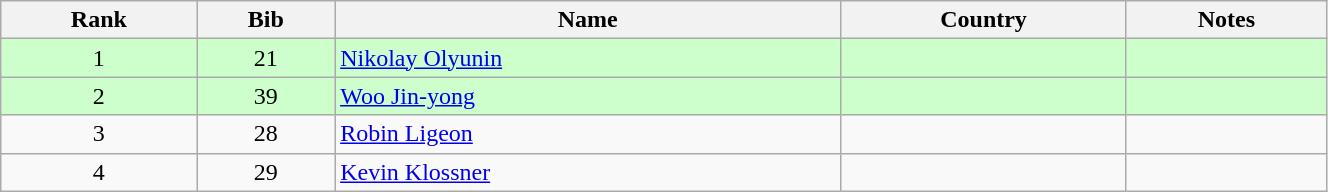<table class="wikitable" style="text-align:center;" width=70%>
<tr>
<th>Rank</th>
<th>Bib</th>
<th>Name</th>
<th>Country</th>
<th>Notes</th>
</tr>
<tr bgcolor=ccffcc>
<td>1</td>
<td>21</td>
<td align=left><a href='#'>Nikolay Olyunin</a></td>
<td align=left></td>
<td></td>
</tr>
<tr bgcolor=ccffcc>
<td>2</td>
<td>39</td>
<td align=left><a href='#'>Woo Jin-yong</a></td>
<td align=left></td>
<td></td>
</tr>
<tr>
<td>3</td>
<td>28</td>
<td align=left><a href='#'>Robin Ligeon</a></td>
<td align=left></td>
<td></td>
</tr>
<tr>
<td>4</td>
<td>29</td>
<td align=left><a href='#'>Kevin Klossner</a></td>
<td align=left></td>
<td></td>
</tr>
</table>
